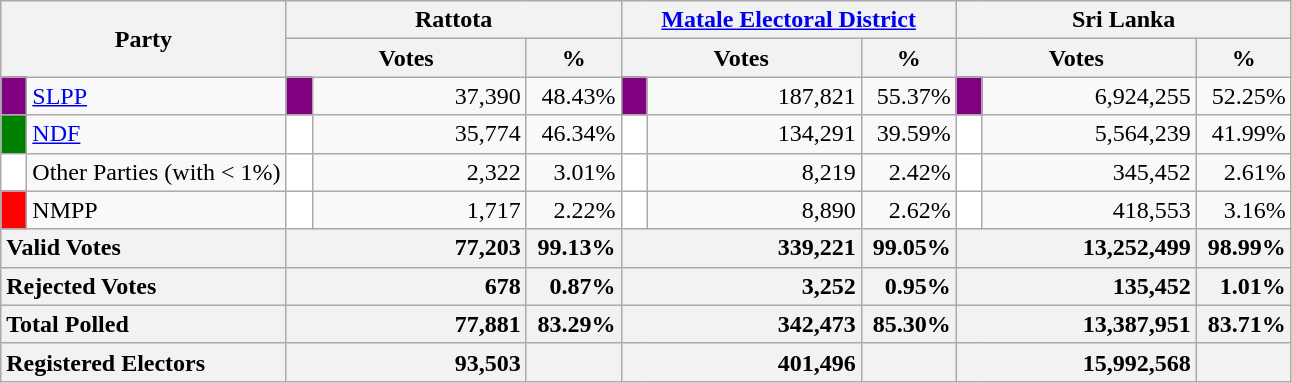<table class="wikitable">
<tr>
<th colspan="2" width="144px"rowspan="2">Party</th>
<th colspan="3" width="216px">Rattota</th>
<th colspan="3" width="216px"><a href='#'>Matale Electoral District</a></th>
<th colspan="3" width="216px">Sri Lanka</th>
</tr>
<tr>
<th colspan="2" width="144px">Votes</th>
<th>%</th>
<th colspan="2" width="144px">Votes</th>
<th>%</th>
<th colspan="2" width="144px">Votes</th>
<th>%</th>
</tr>
<tr>
<td style="background-color:purple;" width="10px"></td>
<td style="text-align:left;"><a href='#'>SLPP</a></td>
<td style="background-color:purple;" width="10px"></td>
<td style="text-align:right;">37,390</td>
<td style="text-align:right;">48.43%</td>
<td style="background-color:purple;" width="10px"></td>
<td style="text-align:right;">187,821</td>
<td style="text-align:right;">55.37%</td>
<td style="background-color:purple;" width="10px"></td>
<td style="text-align:right;">6,924,255</td>
<td style="text-align:right;">52.25%</td>
</tr>
<tr>
<td style="background-color:green;" width="10px"></td>
<td style="text-align:left;"><a href='#'>NDF</a></td>
<td style="background-color:white;" width="10px"></td>
<td style="text-align:right;">35,774</td>
<td style="text-align:right;">46.34%</td>
<td style="background-color:white;" width="10px"></td>
<td style="text-align:right;">134,291</td>
<td style="text-align:right;">39.59%</td>
<td style="background-color:white;" width="10px"></td>
<td style="text-align:right;">5,564,239</td>
<td style="text-align:right;">41.99%</td>
</tr>
<tr>
<td style="background-color:white;" width="10px"></td>
<td style="text-align:left;">Other Parties (with < 1%)</td>
<td style="background-color:white;" width="10px"></td>
<td style="text-align:right;">2,322</td>
<td style="text-align:right;">3.01%</td>
<td style="background-color:white;" width="10px"></td>
<td style="text-align:right;">8,219</td>
<td style="text-align:right;">2.42%</td>
<td style="background-color:white;" width="10px"></td>
<td style="text-align:right;">345,452</td>
<td style="text-align:right;">2.61%</td>
</tr>
<tr>
<td style="background-color:red;" width="10px"></td>
<td style="text-align:left;">NMPP</td>
<td style="background-color:white;" width="10px"></td>
<td style="text-align:right;">1,717</td>
<td style="text-align:right;">2.22%</td>
<td style="background-color:white;" width="10px"></td>
<td style="text-align:right;">8,890</td>
<td style="text-align:right;">2.62%</td>
<td style="background-color:white;" width="10px"></td>
<td style="text-align:right;">418,553</td>
<td style="text-align:right;">3.16%</td>
</tr>
<tr>
<th colspan="2" width="144px"style="text-align:left;">Valid Votes</th>
<th style="text-align:right;"colspan="2" width="144px">77,203</th>
<th style="text-align:right;">99.13%</th>
<th style="text-align:right;"colspan="2" width="144px">339,221</th>
<th style="text-align:right;">99.05%</th>
<th style="text-align:right;"colspan="2" width="144px">13,252,499</th>
<th style="text-align:right;">98.99%</th>
</tr>
<tr>
<th colspan="2" width="144px"style="text-align:left;">Rejected Votes</th>
<th style="text-align:right;"colspan="2" width="144px">678</th>
<th style="text-align:right;">0.87%</th>
<th style="text-align:right;"colspan="2" width="144px">3,252</th>
<th style="text-align:right;">0.95%</th>
<th style="text-align:right;"colspan="2" width="144px">135,452</th>
<th style="text-align:right;">1.01%</th>
</tr>
<tr>
<th colspan="2" width="144px"style="text-align:left;">Total Polled</th>
<th style="text-align:right;"colspan="2" width="144px">77,881</th>
<th style="text-align:right;">83.29%</th>
<th style="text-align:right;"colspan="2" width="144px">342,473</th>
<th style="text-align:right;">85.30%</th>
<th style="text-align:right;"colspan="2" width="144px">13,387,951</th>
<th style="text-align:right;">83.71%</th>
</tr>
<tr>
<th colspan="2" width="144px"style="text-align:left;">Registered Electors</th>
<th style="text-align:right;"colspan="2" width="144px">93,503</th>
<th></th>
<th style="text-align:right;"colspan="2" width="144px">401,496</th>
<th></th>
<th style="text-align:right;"colspan="2" width="144px">15,992,568</th>
<th></th>
</tr>
</table>
